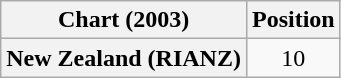<table class="wikitable plainrowheaders" style="text-align:center">
<tr>
<th>Chart (2003)</th>
<th>Position</th>
</tr>
<tr>
<th scope="row">New Zealand (RIANZ)</th>
<td>10</td>
</tr>
</table>
